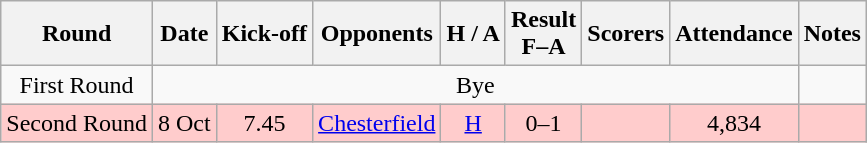<table class="wikitable" style="text-align:center">
<tr>
<th>Round</th>
<th>Date</th>
<th>Kick-off</th>
<th>Opponents</th>
<th>H / A</th>
<th>Result<br>F–A</th>
<th>Scorers</th>
<th>Attendance</th>
<th>Notes</th>
</tr>
<tr>
<td>First Round</td>
<td colspan="7">Bye</td>
<td></td>
</tr>
<tr bgcolor=#ffcccc>
<td>Second Round</td>
<td>8 Oct</td>
<td>7.45</td>
<td><a href='#'>Chesterfield</a></td>
<td><a href='#'>H</a></td>
<td>0–1</td>
<td></td>
<td>4,834</td>
<td></td>
</tr>
</table>
